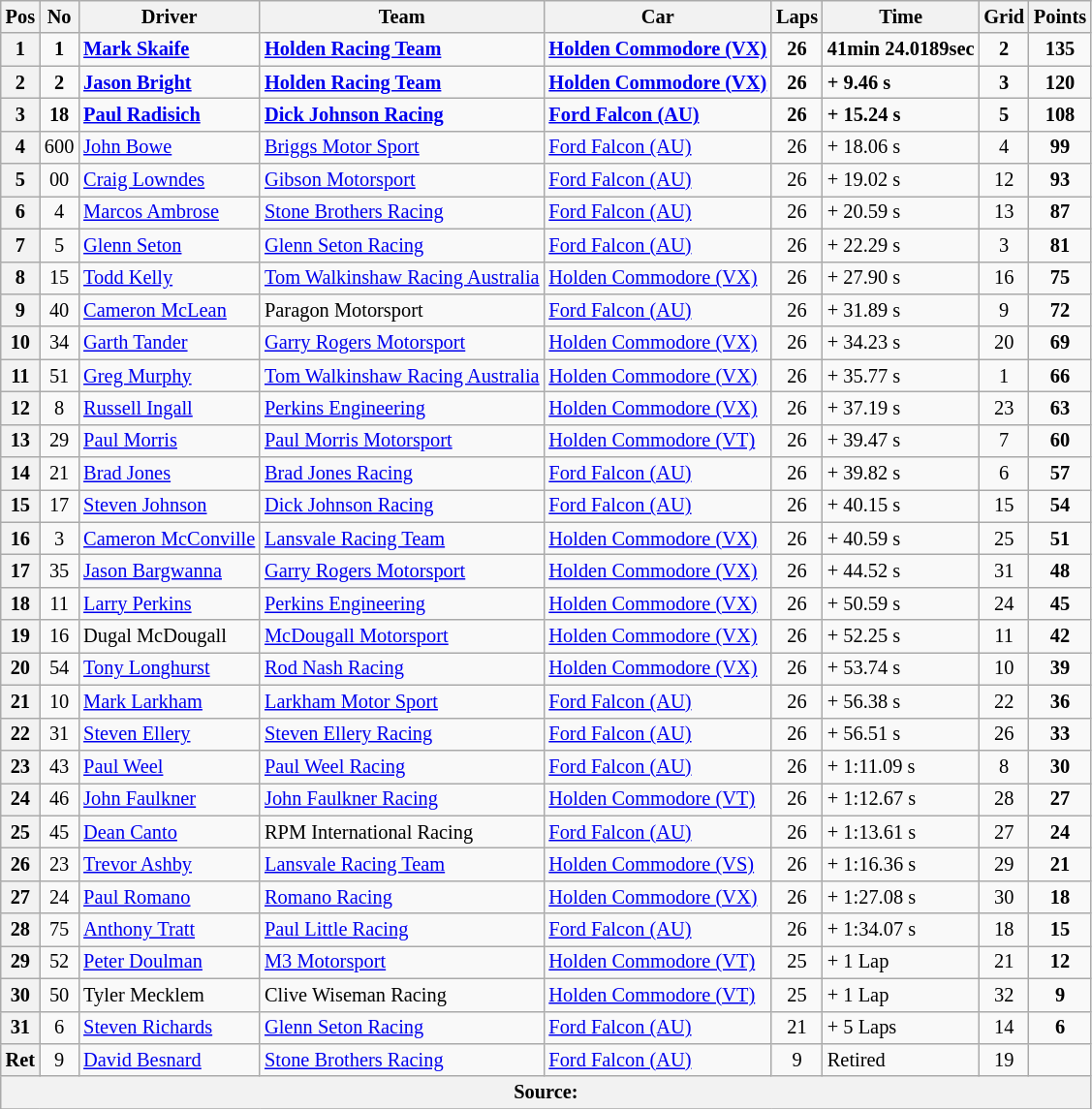<table class="wikitable" style="font-size: 85%;">
<tr>
<th>Pos</th>
<th>No</th>
<th>Driver</th>
<th>Team</th>
<th>Car</th>
<th>Laps</th>
<th>Time</th>
<th>Grid</th>
<th>Points</th>
</tr>
<tr style="font-weight:bold">
<th>1</th>
<td align=center>1</td>
<td> <a href='#'>Mark Skaife</a></td>
<td><a href='#'>Holden Racing Team</a></td>
<td><a href='#'>Holden Commodore (VX)</a></td>
<td align=center>26</td>
<td>41min 24.0189sec</td>
<td align=center>2</td>
<td align=center>135</td>
</tr>
<tr>
<th>2</th>
<td align=center><strong>2</strong></td>
<td> <strong><a href='#'>Jason Bright</a></strong></td>
<td><strong><a href='#'>Holden Racing Team</a></strong></td>
<td><strong><a href='#'>Holden Commodore (VX)</a></strong></td>
<td align=center><strong>26</strong></td>
<td><strong>+ 9.46 s</strong></td>
<td align=center><strong>3</strong></td>
<td align=center><strong>120</strong></td>
</tr>
<tr>
<th>3</th>
<td align=center><strong>18</strong></td>
<td> <strong><a href='#'>Paul Radisich</a></strong></td>
<td><strong><a href='#'>Dick Johnson Racing</a></strong></td>
<td><strong><a href='#'>Ford Falcon (AU)</a></strong></td>
<td align=center><strong>26</strong></td>
<td><strong>+ 15.24 s</strong></td>
<td align=center><strong>5</strong></td>
<td align=center><strong>108</strong></td>
</tr>
<tr>
<th>4</th>
<td align=center>600</td>
<td> <a href='#'>John Bowe</a></td>
<td><a href='#'>Briggs Motor Sport</a></td>
<td><a href='#'>Ford Falcon (AU)</a></td>
<td align=center>26</td>
<td>+ 18.06 s</td>
<td align=center>4</td>
<td align=center><strong>99</strong></td>
</tr>
<tr>
<th>5</th>
<td align=center>00</td>
<td> <a href='#'>Craig Lowndes</a></td>
<td><a href='#'>Gibson Motorsport</a></td>
<td><a href='#'>Ford Falcon (AU)</a></td>
<td align=center>26</td>
<td>+ 19.02 s</td>
<td align=center>12</td>
<td align=center><strong>93</strong></td>
</tr>
<tr>
<th>6</th>
<td align=center>4</td>
<td> <a href='#'>Marcos Ambrose</a></td>
<td><a href='#'>Stone Brothers Racing</a></td>
<td><a href='#'>Ford Falcon (AU)</a></td>
<td align=center>26</td>
<td>+ 20.59 s</td>
<td align=center>13</td>
<td align=center><strong>87</strong></td>
</tr>
<tr>
<th>7</th>
<td align=center>5</td>
<td> <a href='#'>Glenn Seton</a></td>
<td><a href='#'>Glenn Seton Racing</a></td>
<td><a href='#'>Ford Falcon (AU)</a></td>
<td align=center>26</td>
<td>+ 22.29 s</td>
<td align=center>3</td>
<td align=center><strong>81</strong></td>
</tr>
<tr>
<th>8</th>
<td align=center>15</td>
<td> <a href='#'>Todd Kelly</a></td>
<td><a href='#'>Tom Walkinshaw Racing Australia</a></td>
<td><a href='#'>Holden Commodore (VX)</a></td>
<td align=center>26</td>
<td>+ 27.90 s</td>
<td align=center>16</td>
<td align=center><strong>75</strong></td>
</tr>
<tr>
<th>9</th>
<td align=center>40</td>
<td> <a href='#'>Cameron McLean</a></td>
<td>Paragon Motorsport</td>
<td><a href='#'>Ford Falcon (AU)</a></td>
<td align=center>26</td>
<td>+ 31.89 s</td>
<td align=center>9</td>
<td align=center><strong>72</strong></td>
</tr>
<tr>
<th>10</th>
<td align=center>34</td>
<td> <a href='#'>Garth Tander</a></td>
<td><a href='#'>Garry Rogers Motorsport</a></td>
<td><a href='#'>Holden Commodore (VX)</a></td>
<td align=center>26</td>
<td>+ 34.23 s</td>
<td align=center>20</td>
<td align=center><strong>69</strong></td>
</tr>
<tr>
<th>11</th>
<td align=center>51</td>
<td> <a href='#'>Greg Murphy</a></td>
<td><a href='#'>Tom Walkinshaw Racing Australia</a></td>
<td><a href='#'>Holden Commodore (VX)</a></td>
<td align=center>26</td>
<td>+ 35.77 s</td>
<td align=center>1</td>
<td align=center><strong>66</strong></td>
</tr>
<tr>
<th>12</th>
<td align=center>8</td>
<td> <a href='#'>Russell Ingall</a></td>
<td><a href='#'>Perkins Engineering</a></td>
<td><a href='#'>Holden Commodore (VX)</a></td>
<td align=center>26</td>
<td>+ 37.19 s</td>
<td align=center>23</td>
<td align=center><strong>63</strong></td>
</tr>
<tr>
<th>13</th>
<td align=center>29</td>
<td> <a href='#'>Paul Morris</a></td>
<td><a href='#'>Paul Morris Motorsport</a></td>
<td><a href='#'>Holden Commodore (VT)</a></td>
<td align=center>26</td>
<td>+ 39.47 s</td>
<td align=center>7</td>
<td align=center><strong>60</strong></td>
</tr>
<tr>
<th>14</th>
<td align=center>21</td>
<td> <a href='#'>Brad Jones</a></td>
<td><a href='#'>Brad Jones Racing</a></td>
<td><a href='#'>Ford Falcon (AU)</a></td>
<td align=center>26</td>
<td>+ 39.82 s</td>
<td align=center>6</td>
<td align=center><strong>57</strong></td>
</tr>
<tr>
<th>15</th>
<td align=center>17</td>
<td> <a href='#'>Steven Johnson</a></td>
<td><a href='#'>Dick Johnson Racing</a></td>
<td><a href='#'>Ford Falcon (AU)</a></td>
<td align=center>26</td>
<td>+ 40.15 s</td>
<td align=center>15</td>
<td align=center><strong>54</strong></td>
</tr>
<tr>
<th>16</th>
<td align=center>3</td>
<td> <a href='#'>Cameron McConville</a></td>
<td><a href='#'>Lansvale Racing Team</a></td>
<td><a href='#'>Holden Commodore (VX)</a></td>
<td align=center>26</td>
<td>+ 40.59 s</td>
<td align=center>25</td>
<td align=center><strong>51</strong></td>
</tr>
<tr>
<th>17</th>
<td align=center>35</td>
<td> <a href='#'>Jason Bargwanna</a></td>
<td><a href='#'>Garry Rogers Motorsport</a></td>
<td><a href='#'>Holden Commodore (VX)</a></td>
<td align=center>26</td>
<td>+ 44.52 s</td>
<td align=center>31</td>
<td align=center><strong>48</strong></td>
</tr>
<tr>
<th>18</th>
<td align=center>11</td>
<td> <a href='#'>Larry Perkins</a></td>
<td><a href='#'>Perkins Engineering</a></td>
<td><a href='#'>Holden Commodore (VX)</a></td>
<td align=center>26</td>
<td>+ 50.59 s</td>
<td align=center>24</td>
<td align=center><strong>45</strong></td>
</tr>
<tr>
<th>19</th>
<td align=center>16</td>
<td> Dugal McDougall</td>
<td><a href='#'>McDougall Motorsport</a></td>
<td><a href='#'>Holden Commodore (VX)</a></td>
<td align=center>26</td>
<td>+ 52.25 s</td>
<td align=center>11</td>
<td align=center><strong>42</strong></td>
</tr>
<tr>
<th>20</th>
<td align=center>54</td>
<td> <a href='#'>Tony Longhurst</a></td>
<td><a href='#'>Rod Nash Racing</a></td>
<td><a href='#'>Holden Commodore (VX)</a></td>
<td align=center>26</td>
<td>+ 53.74 s</td>
<td align=center>10</td>
<td align=center><strong>39</strong></td>
</tr>
<tr>
<th>21</th>
<td align=center>10</td>
<td> <a href='#'>Mark Larkham</a></td>
<td><a href='#'>Larkham Motor Sport</a></td>
<td><a href='#'>Ford Falcon (AU)</a></td>
<td align=center>26</td>
<td>+ 56.38 s</td>
<td align=center>22</td>
<td align=center><strong>36</strong></td>
</tr>
<tr>
<th>22</th>
<td align=center>31</td>
<td> <a href='#'>Steven Ellery</a></td>
<td><a href='#'>Steven Ellery Racing</a></td>
<td><a href='#'>Ford Falcon (AU)</a></td>
<td align=center>26</td>
<td>+ 56.51 s</td>
<td align=center>26</td>
<td align=center><strong>33</strong></td>
</tr>
<tr>
<th>23</th>
<td align=center>43</td>
<td> <a href='#'>Paul Weel</a></td>
<td><a href='#'>Paul Weel Racing</a></td>
<td><a href='#'>Ford Falcon (AU)</a></td>
<td align=center>26</td>
<td>+ 1:11.09 s</td>
<td align=center>8</td>
<td align=center><strong>30</strong></td>
</tr>
<tr>
<th>24</th>
<td align=center>46</td>
<td> <a href='#'>John Faulkner</a></td>
<td><a href='#'>John Faulkner Racing</a></td>
<td><a href='#'>Holden Commodore (VT)</a></td>
<td align=center>26</td>
<td>+ 1:12.67 s</td>
<td align=center>28</td>
<td align=center><strong>27</strong></td>
</tr>
<tr>
<th>25</th>
<td align=center>45</td>
<td> <a href='#'>Dean Canto</a></td>
<td>RPM International Racing</td>
<td><a href='#'>Ford Falcon (AU)</a></td>
<td align=center>26</td>
<td>+ 1:13.61 s</td>
<td align=center>27</td>
<td align=center><strong>24</strong></td>
</tr>
<tr>
<th>26</th>
<td align=center>23</td>
<td> <a href='#'>Trevor Ashby</a></td>
<td><a href='#'>Lansvale Racing Team</a></td>
<td><a href='#'>Holden Commodore (VS)</a></td>
<td align=center>26</td>
<td>+ 1:16.36 s</td>
<td align=center>29</td>
<td align=center><strong>21</strong></td>
</tr>
<tr>
<th>27</th>
<td align=center>24</td>
<td> <a href='#'>Paul Romano</a></td>
<td><a href='#'>Romano Racing</a></td>
<td><a href='#'>Holden Commodore (VX)</a></td>
<td align=center>26</td>
<td>+ 1:27.08 s</td>
<td align=center>30</td>
<td align=center><strong>18</strong></td>
</tr>
<tr>
<th>28</th>
<td align=center>75</td>
<td> <a href='#'>Anthony Tratt</a></td>
<td><a href='#'>Paul Little Racing</a></td>
<td><a href='#'>Ford Falcon (AU)</a></td>
<td align=center>26</td>
<td>+ 1:34.07 s</td>
<td align=center>18</td>
<td align=center><strong>15</strong></td>
</tr>
<tr>
<th>29</th>
<td align=center>52</td>
<td> <a href='#'>Peter Doulman</a></td>
<td><a href='#'>M3 Motorsport</a></td>
<td><a href='#'>Holden Commodore (VT)</a></td>
<td align=center>25</td>
<td>+ 1 Lap</td>
<td align=center>21</td>
<td align=center><strong>12</strong></td>
</tr>
<tr>
<th>30</th>
<td align=center>50</td>
<td> Tyler Mecklem</td>
<td>Clive Wiseman Racing</td>
<td><a href='#'>Holden Commodore (VT)</a></td>
<td align=center>25</td>
<td>+ 1 Lap</td>
<td align=center>32</td>
<td align=center><strong>9</strong></td>
</tr>
<tr>
<th>31</th>
<td align=center>6</td>
<td> <a href='#'>Steven Richards</a></td>
<td><a href='#'>Glenn Seton Racing</a></td>
<td><a href='#'>Ford Falcon (AU)</a></td>
<td align=center>21</td>
<td>+ 5 Laps</td>
<td align=center>14</td>
<td align=center><strong>6</strong></td>
</tr>
<tr>
<th>Ret</th>
<td align=center>9</td>
<td> <a href='#'>David Besnard</a></td>
<td><a href='#'>Stone Brothers Racing</a></td>
<td><a href='#'>Ford Falcon (AU)</a></td>
<td align=center>9</td>
<td>Retired</td>
<td align=center>19</td>
<td></td>
</tr>
<tr>
<th colspan=9>Source:</th>
</tr>
<tr>
</tr>
</table>
